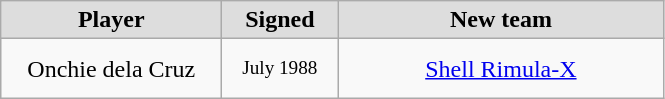<table class="wikitable" style="text-align: center">
<tr align="center" bgcolor="#dddddd">
<td style="width:140px"><strong>Player</strong></td>
<td style="width:70px"><strong>Signed</strong></td>
<td style="width:210px"><strong>New team</strong></td>
</tr>
<tr style="height:40px">
<td>Onchie dela Cruz</td>
<td style="font-size: 80%">July 1988</td>
<td><a href='#'>Shell Rimula-X</a></td>
</tr>
</table>
